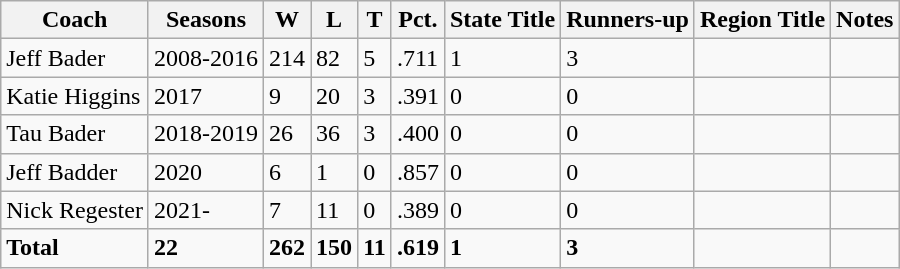<table class="wikitable">
<tr>
<th>Coach</th>
<th>Seasons</th>
<th>W</th>
<th>L</th>
<th>T</th>
<th>Pct.</th>
<th>State Title</th>
<th>Runners-up</th>
<th>Region Title</th>
<th>Notes</th>
</tr>
<tr>
<td>Jeff Bader</td>
<td>2008-2016</td>
<td>214</td>
<td>82</td>
<td>5</td>
<td>.711</td>
<td>1</td>
<td>3</td>
<td></td>
<td></td>
</tr>
<tr>
<td>Katie Higgins</td>
<td>2017</td>
<td>9</td>
<td>20</td>
<td>3</td>
<td>.391</td>
<td>0</td>
<td>0</td>
<td></td>
<td></td>
</tr>
<tr>
<td>Tau Bader</td>
<td>2018-2019</td>
<td>26</td>
<td>36</td>
<td>3</td>
<td>.400</td>
<td>0</td>
<td>0</td>
<td></td>
<td></td>
</tr>
<tr>
<td>Jeff Badder</td>
<td>2020</td>
<td>6</td>
<td>1</td>
<td>0</td>
<td>.857</td>
<td>0</td>
<td>0</td>
<td></td>
<td></td>
</tr>
<tr>
<td>Nick Regester</td>
<td>2021-</td>
<td>7</td>
<td>11</td>
<td>0</td>
<td>.389</td>
<td>0</td>
<td>0</td>
<td></td>
<td></td>
</tr>
<tr>
<td><strong>Total</strong></td>
<td><strong>22</strong></td>
<td><strong>262</strong></td>
<td><strong>150</strong></td>
<td><strong>11</strong></td>
<td><strong>.619</strong></td>
<td><strong>1</strong></td>
<td><strong>3</strong></td>
<td></td>
<td></td>
</tr>
</table>
